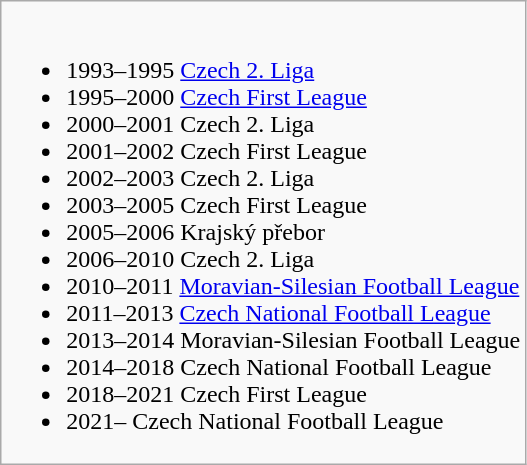<table class="wikitable">
<tr style="vertical-align: top;">
<td><br><ul><li>1993–1995 <a href='#'>Czech 2. Liga</a></li><li>1995–2000 <a href='#'>Czech First League</a></li><li>2000–2001 Czech 2. Liga</li><li>2001–2002 Czech First League</li><li>2002–2003 Czech 2. Liga</li><li>2003–2005 Czech First League</li><li>2005–2006 Krajský přebor</li><li>2006–2010 Czech 2. Liga</li><li>2010–2011 <a href='#'>Moravian-Silesian Football League</a></li><li>2011–2013 <a href='#'>Czech National Football League</a></li><li>2013–2014 Moravian-Silesian Football League</li><li>2014–2018 Czech National Football League</li><li>2018–2021 Czech First League</li><li>2021–     Czech National Football League</li></ul></td>
</tr>
</table>
